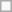<table class=wikitable>
<tr>
<td> </td>
</tr>
</table>
